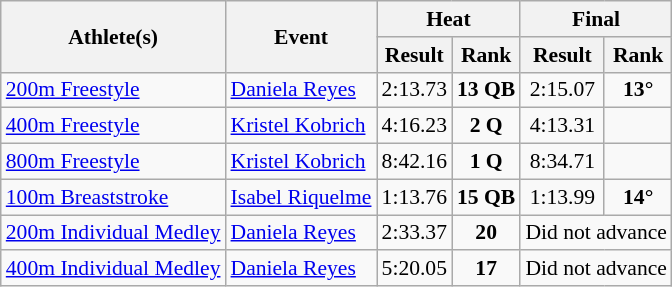<table class="wikitable" border="1" style="font-size:90%">
<tr>
<th rowspan=2>Athlete(s)</th>
<th rowspan=2>Event</th>
<th colspan=2>Heat</th>
<th colspan=2>Final</th>
</tr>
<tr>
<th>Result</th>
<th>Rank</th>
<th>Result</th>
<th>Rank</th>
</tr>
<tr>
<td><a href='#'>200m Freestyle</a></td>
<td><a href='#'>Daniela Reyes</a></td>
<td align=center>2:13.73</td>
<td align=center><strong>13 QB</strong></td>
<td align=center>2:15.07</td>
<td align=center><strong>13°</strong></td>
</tr>
<tr>
<td><a href='#'>400m Freestyle</a></td>
<td><a href='#'>Kristel Kobrich</a></td>
<td align=center>4:16.23</td>
<td align=center><strong>2 Q</strong></td>
<td align=center>4:13.31</td>
<td align=center></td>
</tr>
<tr>
<td><a href='#'>800m Freestyle</a></td>
<td><a href='#'>Kristel Kobrich</a></td>
<td align=center>8:42.16</td>
<td align=center><strong>1 Q</strong></td>
<td align=center>8:34.71</td>
<td align=center></td>
</tr>
<tr>
<td><a href='#'>100m Breaststroke</a></td>
<td><a href='#'>Isabel Riquelme</a></td>
<td align=center>1:13.76</td>
<td align=center><strong>15 QB</strong></td>
<td align=center>1:13.99</td>
<td align=center><strong>14°</strong></td>
</tr>
<tr>
<td><a href='#'>200m Individual Medley</a></td>
<td><a href='#'>Daniela Reyes</a></td>
<td align=center>2:33.37</td>
<td align=center><strong>20</strong></td>
<td align=center colspan=2>Did not advance</td>
</tr>
<tr>
<td><a href='#'>400m Individual Medley</a></td>
<td><a href='#'>Daniela Reyes</a></td>
<td align=center>5:20.05</td>
<td align=center><strong>17</strong></td>
<td align=center colspan=2>Did not advance</td>
</tr>
</table>
